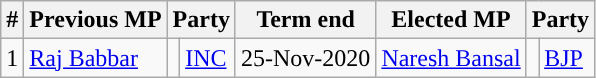<table class="wikitable sortable">
<tr>
<th>#</th>
<th>Previous MP</th>
<th colspan="2">Party</th>
<th>Term end</th>
<th>Elected MP</th>
<th colspan="2">Party</th>
</tr>
<tr>
<td>1</td>
<td><a href='#'>Raj Babbar</a></td>
<td width="1px"></td>
<td><a href='#'>INC</a></td>
<td>25-Nov-2020</td>
<td><a href='#'>Naresh Bansal</a></td>
<td></td>
<td><a href='#'>BJP</a></td>
</tr>
</table>
